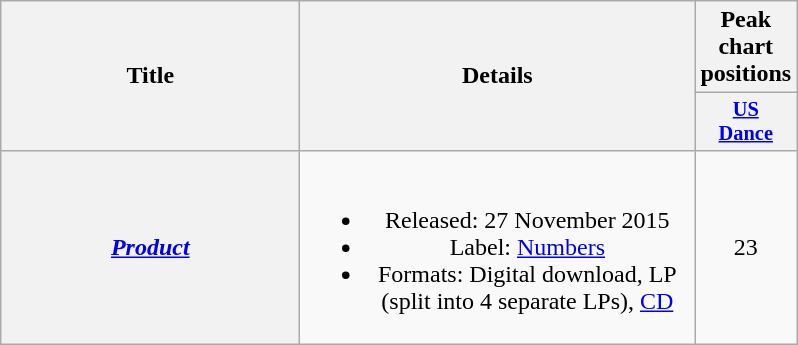<table class="wikitable plainrowheaders" style="text-align:center;" border="1">
<tr>
<th scope="col" rowspan="2" style="width:12em;">Title</th>
<th scope="col" rowspan="2" style="width:16em;">Details</th>
<th scope="col">Peak chart positions</th>
</tr>
<tr>
<th scope="col" style="width:3em;font-size:85%;"><a href='#'>US<br>Dance</a><br></th>
</tr>
<tr>
<th scope="row"><em><a href='#'>Product</a></em></th>
<td><br><ul><li>Released: 27 November 2015</li><li>Label: <a href='#'>Numbers</a></li><li>Formats: Digital download, LP (split into 4 separate LPs), <a href='#'>CD</a></li></ul></td>
<td>23</td>
</tr>
</table>
